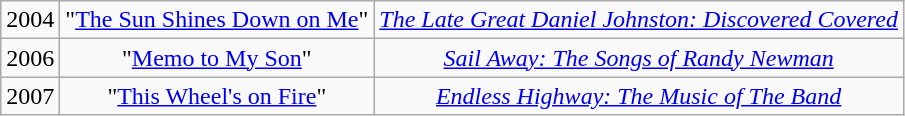<table class="wikitable" style="text-align:center;">
<tr>
<td>2004</td>
<td>"<a href='#'>The Sun Shines Down on Me</a>"</td>
<td><em><a href='#'>The Late Great Daniel Johnston: Discovered Covered</a></em></td>
</tr>
<tr>
<td>2006</td>
<td>"<a href='#'>Memo to My Son</a>"</td>
<td><em><a href='#'>Sail Away: The Songs of Randy Newman</a></em></td>
</tr>
<tr>
<td>2007</td>
<td>"<a href='#'>This Wheel's on Fire</a>"</td>
<td><em><a href='#'>Endless Highway: The Music of The Band</a></em></td>
</tr>
</table>
